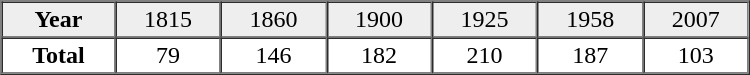<table border="1" cellpadding="2" cellspacing="0" width="500">
<tr bgcolor="#eeeeee" align="center">
<td><strong>Year</strong></td>
<td>1815</td>
<td>1860</td>
<td>1900</td>
<td>1925</td>
<td>1958</td>
<td>2007</td>
</tr>
<tr align="center">
<td><strong>Total</strong></td>
<td>79</td>
<td>146</td>
<td>182</td>
<td>210</td>
<td>187</td>
<td>103</td>
</tr>
</table>
